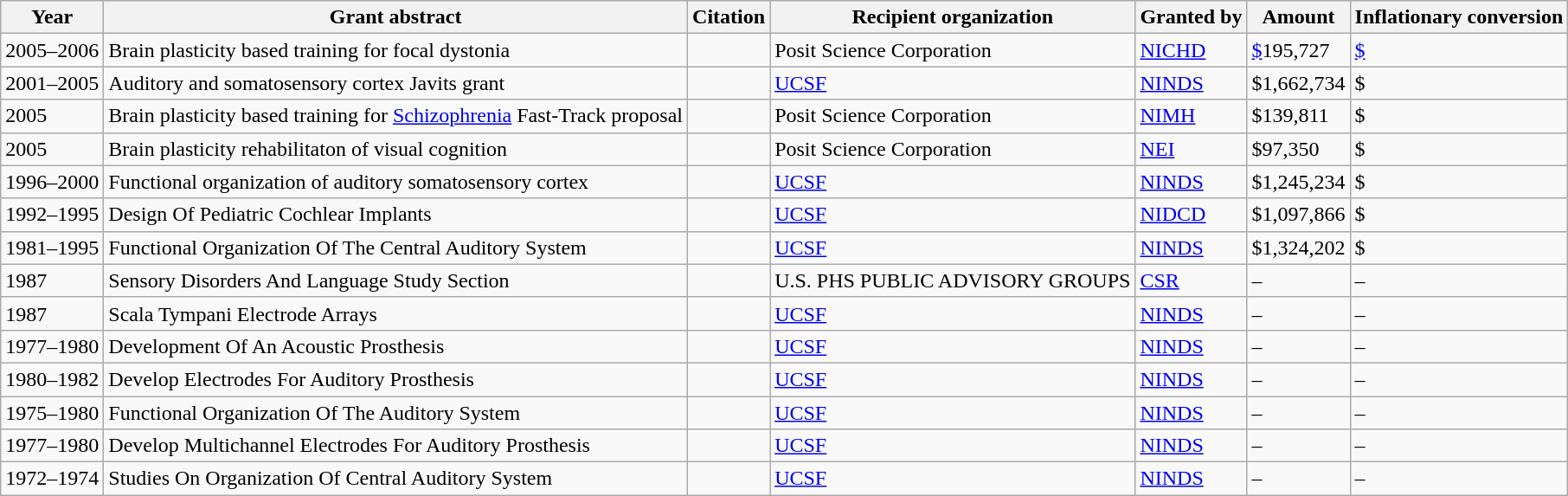<table class="wikitable sortable">
<tr bgcolor="#efefef">
<th>Year</th>
<th>Grant abstract</th>
<th>Citation</th>
<th>Recipient organization</th>
<th>Granted by</th>
<th>Amount</th>
<th>Inflationary conversion </th>
</tr>
<tr>
<td>2005–2006</td>
<td>Brain plasticity based training for focal dystonia</td>
<td></td>
<td>Posit Science Corporation</td>
<td><a href='#'>NICHD</a></td>
<td><a href='#'>$</a>195,727</td>
<td><a href='#'>$</a></td>
</tr>
<tr>
<td>2001–2005</td>
<td>Auditory and somatosensory cortex Javits grant</td>
<td></td>
<td><a href='#'>UCSF</a></td>
<td><a href='#'>NINDS</a></td>
<td>$1,662,734</td>
<td>$</td>
</tr>
<tr>
<td>2005</td>
<td>Brain plasticity based training for <a href='#'>Schizophrenia</a> Fast-Track proposal</td>
<td></td>
<td>Posit Science Corporation</td>
<td><a href='#'>NIMH</a></td>
<td>$139,811</td>
<td>$</td>
</tr>
<tr>
<td>2005</td>
<td>Brain plasticity rehabilitaton of visual cognition</td>
<td></td>
<td>Posit Science Corporation</td>
<td><a href='#'>NEI</a></td>
<td>$97,350</td>
<td>$</td>
</tr>
<tr>
<td>1996–2000</td>
<td>Functional organization of auditory somatosensory cortex</td>
<td></td>
<td><a href='#'>UCSF</a></td>
<td><a href='#'>NINDS</a></td>
<td>$1,245,234</td>
<td>$</td>
</tr>
<tr>
<td>1992–1995</td>
<td>Design Of Pediatric Cochlear Implants</td>
<td></td>
<td><a href='#'>UCSF</a></td>
<td><a href='#'>NIDCD</a></td>
<td>$1,097,866</td>
<td>$</td>
</tr>
<tr>
<td>1981–1995</td>
<td>Functional Organization Of The Central Auditory System</td>
<td></td>
<td><a href='#'>UCSF</a></td>
<td><a href='#'>NINDS</a></td>
<td>$1,324,202</td>
<td>$</td>
</tr>
<tr>
<td>1987</td>
<td>Sensory Disorders And Language Study Section</td>
<td></td>
<td>U.S. PHS PUBLIC ADVISORY GROUPS</td>
<td><a href='#'>CSR</a></td>
<td>–</td>
<td>–</td>
</tr>
<tr>
<td>1987</td>
<td>Scala Tympani Electrode Arrays</td>
<td></td>
<td><a href='#'>UCSF</a></td>
<td><a href='#'>NINDS</a></td>
<td>–</td>
<td>–</td>
</tr>
<tr>
<td>1977–1980</td>
<td>Development Of An Acoustic Prosthesis</td>
<td></td>
<td><a href='#'>UCSF</a></td>
<td><a href='#'>NINDS</a></td>
<td>–</td>
<td>–</td>
</tr>
<tr>
<td>1980–1982</td>
<td>Develop Electrodes For Auditory Prosthesis</td>
<td></td>
<td><a href='#'>UCSF</a></td>
<td><a href='#'>NINDS</a></td>
<td>–</td>
<td>–</td>
</tr>
<tr>
<td>1975–1980</td>
<td>Functional Organization Of The Auditory System</td>
<td></td>
<td><a href='#'>UCSF</a></td>
<td><a href='#'>NINDS</a></td>
<td>–</td>
<td>–</td>
</tr>
<tr>
<td>1977–1980</td>
<td>Develop Multichannel Electrodes For Auditory Prosthesis</td>
<td></td>
<td><a href='#'>UCSF</a></td>
<td><a href='#'>NINDS</a></td>
<td>–</td>
<td>–</td>
</tr>
<tr>
<td>1972–1974</td>
<td>Studies On Organization Of Central Auditory System</td>
<td></td>
<td><a href='#'>UCSF</a></td>
<td><a href='#'>NINDS</a></td>
<td>–</td>
<td>–</td>
</tr>
</table>
